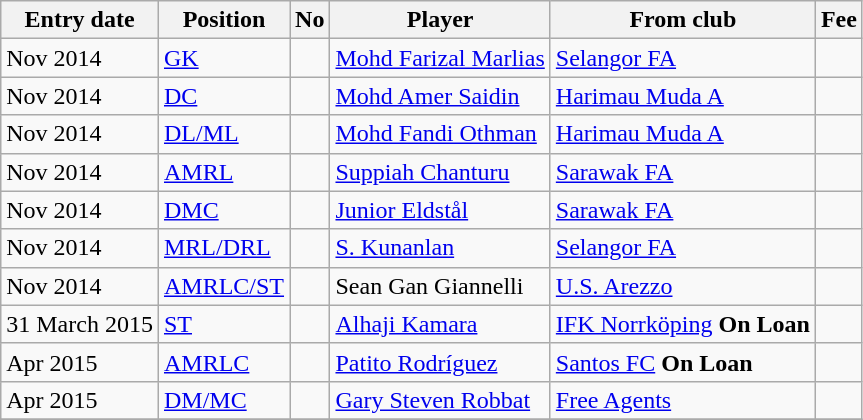<table class="wikitable sortable">
<tr>
<th>Entry date</th>
<th>Position</th>
<th>No</th>
<th>Player</th>
<th>From club</th>
<th>Fee</th>
</tr>
<tr>
<td>Nov 2014</td>
<td><a href='#'>GK</a></td>
<td></td>
<td>  <a href='#'>Mohd Farizal Marlias</a></td>
<td>  <a href='#'>Selangor FA</a></td>
<td></td>
</tr>
<tr>
<td>Nov 2014</td>
<td><a href='#'>DC</a></td>
<td></td>
<td>  <a href='#'>Mohd Amer Saidin</a></td>
<td>  <a href='#'>Harimau Muda A</a></td>
<td></td>
</tr>
<tr>
<td>Nov 2014</td>
<td><a href='#'>DL/ML</a></td>
<td></td>
<td>  <a href='#'>Mohd Fandi Othman</a></td>
<td>  <a href='#'>Harimau Muda A</a></td>
<td></td>
</tr>
<tr>
<td>Nov 2014</td>
<td><a href='#'>AMRL</a></td>
<td></td>
<td>  <a href='#'>Suppiah Chanturu</a></td>
<td>  <a href='#'>Sarawak FA</a></td>
<td></td>
</tr>
<tr>
<td>Nov 2014</td>
<td><a href='#'>DMC</a></td>
<td></td>
<td>  <a href='#'>Junior Eldstål</a></td>
<td>  <a href='#'>Sarawak FA</a></td>
<td></td>
</tr>
<tr>
<td>Nov 2014</td>
<td><a href='#'>MRL/DRL</a></td>
<td></td>
<td>  <a href='#'>S. Kunanlan</a></td>
<td>  <a href='#'>Selangor FA</a></td>
<td></td>
</tr>
<tr>
<td>Nov 2014</td>
<td><a href='#'>AMRLC/ST</a></td>
<td></td>
<td>  Sean Gan Giannelli</td>
<td>  <a href='#'>U.S. Arezzo</a></td>
<td></td>
</tr>
<tr>
<td>31 March 2015</td>
<td><a href='#'>ST</a></td>
<td></td>
<td>  <a href='#'>Alhaji Kamara</a></td>
<td>  <a href='#'>IFK Norrköping</a>  <strong>On Loan</strong></td>
<td></td>
</tr>
<tr>
<td>Apr 2015</td>
<td><a href='#'>AMRLC</a></td>
<td></td>
<td>  <a href='#'>Patito Rodríguez</a></td>
<td>  <a href='#'>Santos FC</a>  <strong>On Loan</strong></td>
<td></td>
</tr>
<tr>
<td>Apr 2015</td>
<td><a href='#'>DM/MC</a></td>
<td></td>
<td> <a href='#'>Gary Steven Robbat</a></td>
<td>  <a href='#'>Free Agents</a></td>
<td></td>
</tr>
<tr>
</tr>
</table>
